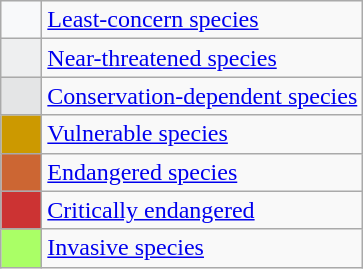<table class="wikitable">
<tr>
<th scope="row"  style="width:20px; background:#F8F9FA;"></th>
<td><a href='#'>Least-concern species</a></td>
</tr>
<tr>
<th scope="row"  style="width:20px; background:#EEEFF0;"></th>
<td><a href='#'>Near-threatened species</a></td>
</tr>
<tr>
<th scope="row"  style="width:20px; background:#E4E5E6;"></th>
<td><a href='#'>Conservation-dependent species</a></td>
</tr>
<tr>
<th scope="row"  style="width:20px; background:#CC9900;"></th>
<td><a href='#'>Vulnerable species</a></td>
</tr>
<tr>
<th scope="row"  style="width:20px; background:#CC6633;"></th>
<td><a href='#'>Endangered species</a></td>
</tr>
<tr>
<th scope="row"  style="width:20px; background:#CC3333;"></th>
<td><a href='#'>Critically endangered</a></td>
</tr>
<tr>
<th scope="row"  style="width:20px; background:#AAFF66;"></th>
<td><a href='#'>Invasive species</a></td>
</tr>
</table>
